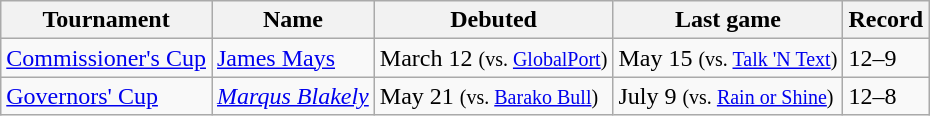<table class="wikitable">
<tr>
<th>Tournament</th>
<th>Name</th>
<th>Debuted</th>
<th>Last game</th>
<th>Record</th>
</tr>
<tr>
<td><a href='#'>Commissioner's Cup</a></td>
<td><a href='#'>James Mays</a></td>
<td>March 12 <small>(vs. <a href='#'>GlobalPort</a>)</small></td>
<td>May 15 <small>(vs. <a href='#'>Talk 'N Text</a>)</small></td>
<td>12–9</td>
</tr>
<tr>
<td><a href='#'>Governors' Cup</a></td>
<td><em><a href='#'>Marqus Blakely</a></em></td>
<td>May 21 <small>(vs. <a href='#'>Barako Bull</a>)</small></td>
<td>July 9 <small>(vs. <a href='#'>Rain or Shine</a>)</small></td>
<td>12–8</td>
</tr>
</table>
